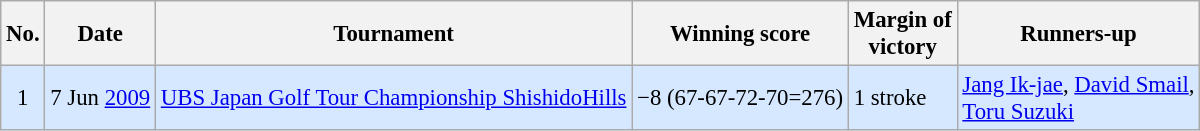<table class="wikitable" style="font-size:95%;">
<tr>
<th>No.</th>
<th>Date</th>
<th>Tournament</th>
<th>Winning score</th>
<th>Margin of<br>victory</th>
<th>Runners-up</th>
</tr>
<tr style="background:#D6E8FF;">
<td align=center>1</td>
<td align=right>7 Jun <a href='#'>2009</a></td>
<td><a href='#'>UBS Japan Golf Tour Championship ShishidoHills</a></td>
<td>−8 (67-67-72-70=276)</td>
<td>1 stroke</td>
<td> <a href='#'>Jang Ik-jae</a>,  <a href='#'>David Smail</a>,<br> <a href='#'>Toru Suzuki</a></td>
</tr>
</table>
